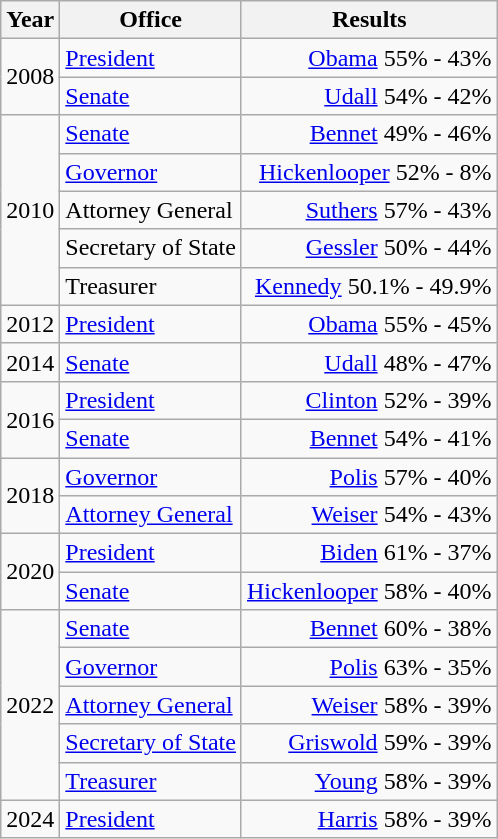<table class=wikitable>
<tr>
<th>Year</th>
<th>Office</th>
<th>Results</th>
</tr>
<tr>
<td rowspan=2>2008</td>
<td><a href='#'>President</a></td>
<td align="right" ><a href='#'>Obama</a> 55% - 43%</td>
</tr>
<tr>
<td><a href='#'>Senate</a></td>
<td align="right" ><a href='#'>Udall</a> 54% - 42%</td>
</tr>
<tr>
<td rowspan=5>2010</td>
<td><a href='#'>Senate</a></td>
<td align="right" ><a href='#'>Bennet</a> 49% - 46%</td>
</tr>
<tr>
<td><a href='#'>Governor</a></td>
<td align="right" ><a href='#'>Hickenlooper</a> 52% - 8%</td>
</tr>
<tr>
<td>Attorney General</td>
<td align="right" ><a href='#'>Suthers</a> 57% - 43%</td>
</tr>
<tr>
<td>Secretary of State</td>
<td align="right" ><a href='#'>Gessler</a> 50% - 44%</td>
</tr>
<tr>
<td>Treasurer</td>
<td align="right" ><a href='#'>Kennedy</a> 50.1% - 49.9%</td>
</tr>
<tr>
<td>2012</td>
<td><a href='#'>President</a></td>
<td align="right" ><a href='#'>Obama</a> 55% - 45%</td>
</tr>
<tr>
<td>2014</td>
<td><a href='#'>Senate</a></td>
<td align="right" ><a href='#'>Udall</a> 48% - 47%</td>
</tr>
<tr>
<td rowspan=2>2016</td>
<td><a href='#'>President</a></td>
<td align="right" ><a href='#'>Clinton</a> 52% - 39%</td>
</tr>
<tr>
<td><a href='#'>Senate</a></td>
<td align="right" ><a href='#'>Bennet</a> 54% - 41%</td>
</tr>
<tr>
<td rowspan=2>2018</td>
<td><a href='#'>Governor</a></td>
<td align="right" ><a href='#'>Polis</a> 57% - 40%</td>
</tr>
<tr>
<td><a href='#'>Attorney General</a></td>
<td align="right" ><a href='#'>Weiser</a> 54% - 43%</td>
</tr>
<tr>
<td rowspan=2>2020</td>
<td><a href='#'>President</a></td>
<td align="right" ><a href='#'>Biden</a> 61% - 37%</td>
</tr>
<tr>
<td><a href='#'>Senate</a></td>
<td align="right" ><a href='#'>Hickenlooper</a> 58% - 40%</td>
</tr>
<tr>
<td rowspan=5>2022</td>
<td><a href='#'>Senate</a></td>
<td align="right" ><a href='#'>Bennet</a> 60% - 38%</td>
</tr>
<tr>
<td><a href='#'>Governor</a></td>
<td align="right" ><a href='#'>Polis</a> 63% - 35%</td>
</tr>
<tr>
<td><a href='#'>Attorney General</a></td>
<td align="right" ><a href='#'>Weiser</a> 58% - 39%</td>
</tr>
<tr>
<td><a href='#'>Secretary of State</a></td>
<td align="right" ><a href='#'>Griswold</a> 59% - 39%</td>
</tr>
<tr>
<td><a href='#'>Treasurer</a></td>
<td align="right" ><a href='#'>Young</a> 58% - 39%</td>
</tr>
<tr>
<td>2024</td>
<td><a href='#'>President</a></td>
<td align="right" ><a href='#'>Harris</a> 58% - 39%</td>
</tr>
</table>
